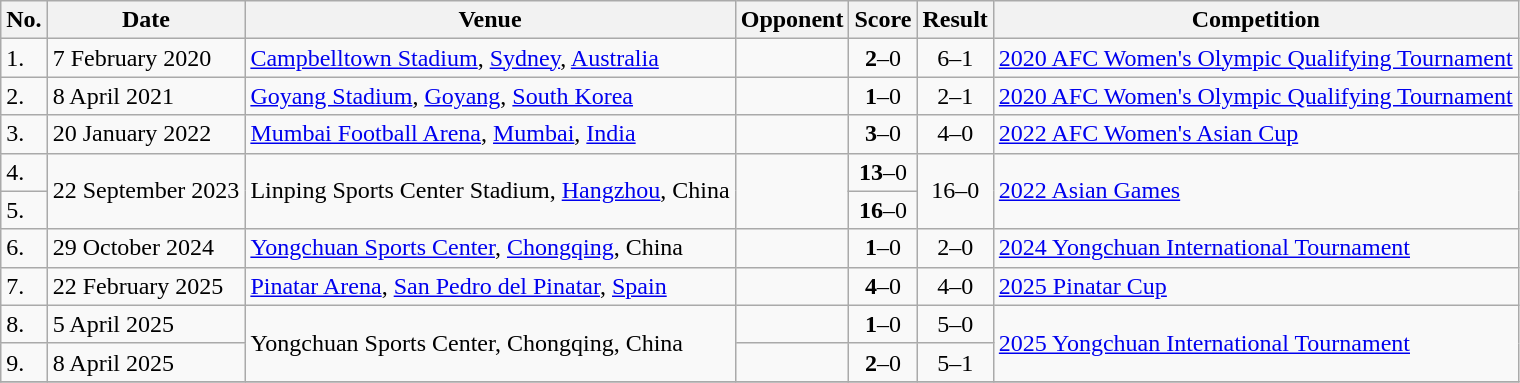<table class="wikitable">
<tr>
<th>No.</th>
<th>Date</th>
<th>Venue</th>
<th>Opponent</th>
<th>Score</th>
<th>Result</th>
<th>Competition</th>
</tr>
<tr>
<td>1.</td>
<td>7 February 2020</td>
<td><a href='#'>Campbelltown Stadium</a>, <a href='#'>Sydney</a>, <a href='#'>Australia</a></td>
<td></td>
<td align=center><strong>2</strong>–0</td>
<td align=center>6–1</td>
<td><a href='#'>2020 AFC Women's Olympic Qualifying Tournament</a></td>
</tr>
<tr>
<td>2.</td>
<td>8 April 2021</td>
<td><a href='#'>Goyang Stadium</a>, <a href='#'>Goyang</a>, <a href='#'>South Korea</a></td>
<td></td>
<td align=center><strong>1</strong>–0</td>
<td align=center>2–1</td>
<td><a href='#'>2020 AFC Women's Olympic Qualifying Tournament</a></td>
</tr>
<tr>
<td>3.</td>
<td>20 January 2022</td>
<td><a href='#'>Mumbai Football Arena</a>, <a href='#'>Mumbai</a>, <a href='#'>India</a></td>
<td></td>
<td align=center><strong>3</strong>–0</td>
<td align=center>4–0</td>
<td><a href='#'>2022 AFC Women's Asian Cup</a></td>
</tr>
<tr>
<td>4.</td>
<td rowspan=2>22 September 2023</td>
<td rowspan=2>Linping Sports Center Stadium, <a href='#'>Hangzhou</a>, China</td>
<td rowspan=2></td>
<td align=center><strong>13</strong>–0</td>
<td rowspan=2 align=center>16–0</td>
<td rowspan=2><a href='#'>2022 Asian Games</a></td>
</tr>
<tr>
<td>5.</td>
<td align=center><strong>16</strong>–0</td>
</tr>
<tr>
<td>6.</td>
<td>29 October 2024</td>
<td><a href='#'>Yongchuan Sports Center</a>, <a href='#'>Chongqing</a>, China</td>
<td></td>
<td align=center><strong>1</strong>–0</td>
<td align=center>2–0</td>
<td><a href='#'>2024 Yongchuan International Tournament</a></td>
</tr>
<tr>
<td>7.</td>
<td>22 February 2025</td>
<td><a href='#'>Pinatar Arena</a>, <a href='#'>San Pedro del Pinatar</a>, <a href='#'>Spain</a></td>
<td></td>
<td align=center><strong>4</strong>–0</td>
<td align=center>4–0</td>
<td><a href='#'>2025 Pinatar Cup</a></td>
</tr>
<tr>
<td>8.</td>
<td>5 April 2025</td>
<td rowspan=2>Yongchuan Sports Center, Chongqing, China</td>
<td></td>
<td align=center><strong>1</strong>–0</td>
<td align=center>5–0</td>
<td rowspan=2><a href='#'>2025 Yongchuan International Tournament</a></td>
</tr>
<tr>
<td>9.</td>
<td>8 April 2025</td>
<td></td>
<td align=center><strong>2</strong>–0</td>
<td align=center>5–1</td>
</tr>
<tr>
</tr>
</table>
